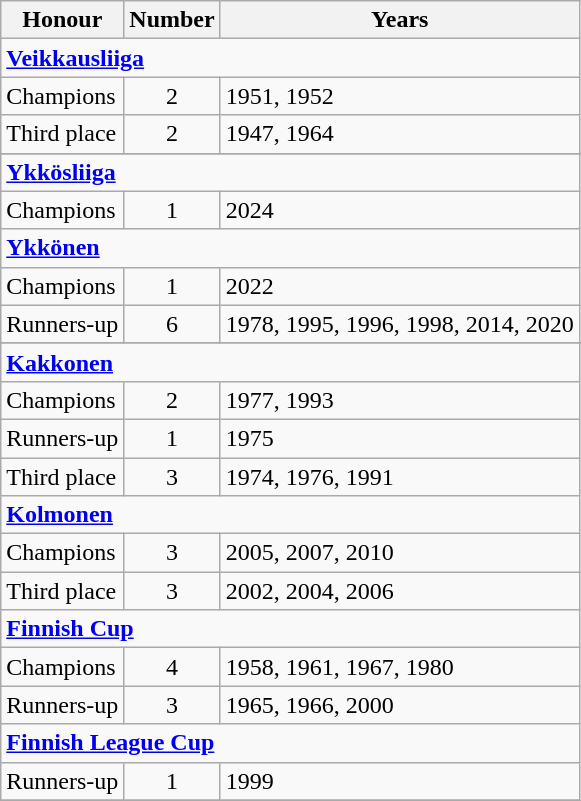<table class="wikitable">
<tr align=left>
<th>Honour</th>
<th>Number</th>
<th>Years</th>
</tr>
<tr>
<td align=left colspan=6><strong><a href='#'>Veikkausliiga</a></strong></td>
</tr>
<tr>
<td>Champions</td>
<td align=center>2</td>
<td>1951, 1952</td>
</tr>
<tr>
<td>Third place</td>
<td align=center>2</td>
<td>1947, 1964</td>
</tr>
<tr>
</tr>
<tr>
<td align=left colspan=6><strong><a href='#'>Ykkösliiga</a></strong></td>
</tr>
<tr>
<td>Champions</td>
<td align=center>1</td>
<td>2024</td>
</tr>
<tr>
<td align=left colspan=6><strong><a href='#'>Ykkönen</a></strong></td>
</tr>
<tr>
<td>Champions</td>
<td align=center>1</td>
<td>2022</td>
</tr>
<tr>
<td>Runners-up</td>
<td align=center>6</td>
<td>1978, 1995, 1996, 1998, 2014, 2020</td>
</tr>
<tr>
</tr>
<tr>
<td align=left colspan=6><strong><a href='#'>Kakkonen</a></strong></td>
</tr>
<tr>
<td>Champions</td>
<td align=center>2</td>
<td>1977, 1993</td>
</tr>
<tr>
<td>Runners-up</td>
<td align=center>1</td>
<td>1975</td>
</tr>
<tr>
<td>Third place</td>
<td align=center>3</td>
<td>1974, 1976, 1991</td>
</tr>
<tr>
<td align=left colspan=6><strong><a href='#'>Kolmonen</a></strong></td>
</tr>
<tr>
<td>Champions</td>
<td align=center>3</td>
<td>2005, 2007, 2010</td>
</tr>
<tr>
<td>Third place</td>
<td align=center>3</td>
<td>2002, 2004, 2006</td>
</tr>
<tr>
<td align=left colspan=6><strong><a href='#'>Finnish Cup</a></strong></td>
</tr>
<tr>
<td>Champions</td>
<td align=center>4</td>
<td>1958, 1961, 1967, 1980</td>
</tr>
<tr>
<td>Runners-up</td>
<td align=center>3</td>
<td>1965, 1966, 2000</td>
</tr>
<tr>
<td align=left colspan=6><strong><a href='#'>Finnish League Cup</a></strong></td>
</tr>
<tr>
<td>Runners-up</td>
<td align=center>1</td>
<td>1999</td>
</tr>
<tr>
</tr>
</table>
